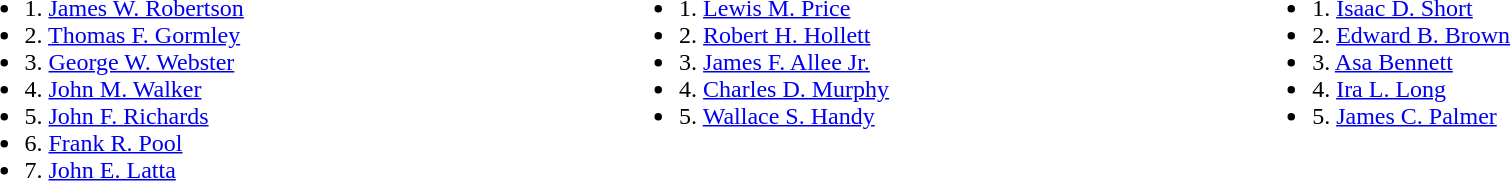<table width=100%>
<tr valign=top>
<td><br><ul><li>1. <a href='#'>James W. Robertson</a></li><li>2. <a href='#'>Thomas F. Gormley</a></li><li>3. <a href='#'>George W. Webster</a></li><li>4. <a href='#'>John M. Walker</a></li><li>5. <a href='#'>John F. Richards</a></li><li>6. <a href='#'>Frank R. Pool</a></li><li>7. <a href='#'>John E. Latta</a></li></ul></td>
<td><br><ul><li>1. <a href='#'>Lewis M. Price</a></li><li>2. <a href='#'>Robert H. Hollett</a></li><li>3. <a href='#'>James F. Allee Jr.</a></li><li>4. <a href='#'>Charles D. Murphy</a></li><li>5. <a href='#'>Wallace S. Handy</a></li></ul></td>
<td><br><ul><li>1. <a href='#'>Isaac D. Short</a></li><li>2. <a href='#'>Edward B. Brown</a></li><li>3. <a href='#'>Asa Bennett</a></li><li>4. <a href='#'>Ira L. Long</a></li><li>5. <a href='#'>James C. Palmer</a></li></ul></td>
</tr>
</table>
